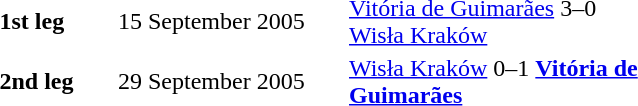<table>
<tr ---->
<td width="75"></td>
</tr>
<tr ---->
<td width="75"></td>
<td width="150"></td>
<td width="200"></td>
</tr>
<tr ---->
<td><strong>1st leg</strong></td>
<td>15 September 2005</td>
<td><a href='#'>Vitória de Guimarães</a> 3–0 <a href='#'>Wisła Kraków</a></td>
</tr>
<tr ---->
<td><strong>2nd leg</strong></td>
<td>29 September 2005</td>
<td><a href='#'>Wisła Kraków</a> 0–1 <strong><a href='#'>Vitória de Guimarães</a></strong></td>
</tr>
</table>
